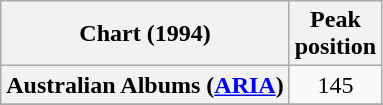<table class="wikitable plainrowheaders">
<tr>
<th>Chart (1994)</th>
<th>Peak <br> position</th>
</tr>
<tr>
<th scope="row">Australian Albums (<a href='#'>ARIA</a>)</th>
<td align="center">145</td>
</tr>
<tr>
</tr>
<tr>
</tr>
</table>
